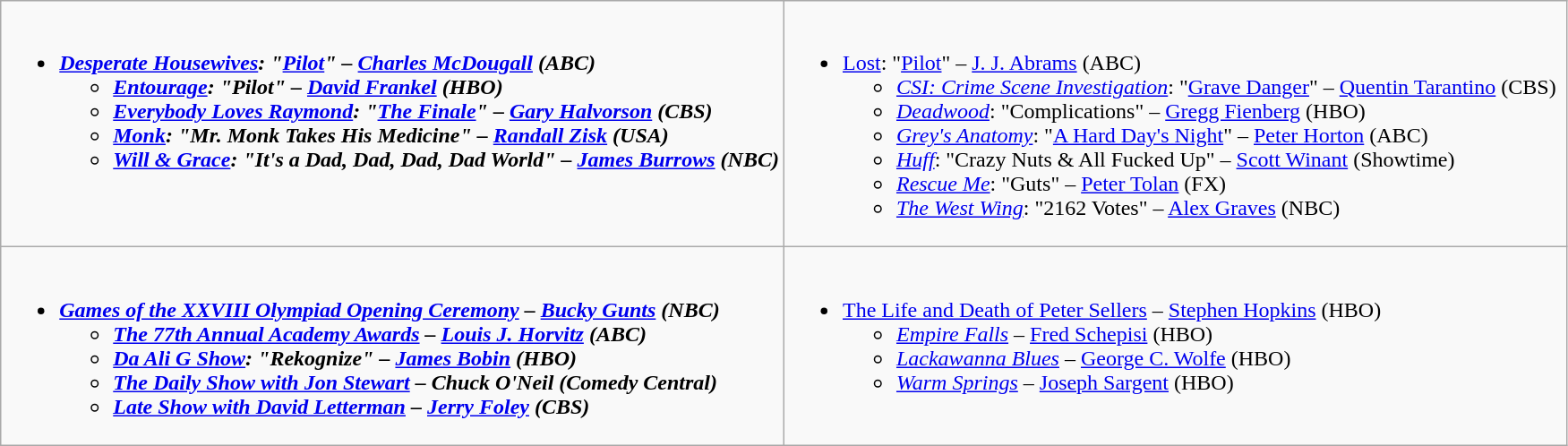<table class="wikitable">
<tr>
<td style="vertical-align:top;" width="50%"><br><ul><li><strong><em><a href='#'>Desperate Housewives</a><em>: "<a href='#'>Pilot</a>" – <a href='#'>Charles McDougall</a> (ABC) <strong><ul><li></em><a href='#'>Entourage</a><em>: "Pilot" – <a href='#'>David Frankel</a> (HBO)</li><li></em><a href='#'>Everybody Loves Raymond</a><em>: "<a href='#'>The Finale</a>" – <a href='#'>Gary Halvorson</a> (CBS)</li><li></em><a href='#'>Monk</a><em>: "Mr. Monk Takes His Medicine" – <a href='#'>Randall Zisk</a> (USA)</li><li></em><a href='#'>Will & Grace</a><em>: "It's a Dad, Dad, Dad, Dad World" – <a href='#'>James Burrows</a> (NBC)</li></ul></li></ul></td>
<td style="vertical-align:top;" width="50%"><br><ul><li></em></strong><a href='#'>Lost</a></em>: "<a href='#'>Pilot</a>" – <a href='#'>J. J. Abrams</a> (ABC) </strong><ul><li><em><a href='#'>CSI: Crime Scene Investigation</a></em>: "<a href='#'>Grave Danger</a>" – <a href='#'>Quentin Tarantino</a> (CBS)</li><li><em><a href='#'>Deadwood</a></em>: "Complications" – <a href='#'>Gregg Fienberg</a> (HBO)</li><li><em><a href='#'>Grey's Anatomy</a></em>: "<a href='#'>A Hard Day's Night</a>" – <a href='#'>Peter Horton</a> (ABC)</li><li><em><a href='#'>Huff</a></em>: "Crazy Nuts & All Fucked Up" – <a href='#'>Scott Winant</a> (Showtime)</li><li><em><a href='#'>Rescue Me</a></em>: "Guts" – <a href='#'>Peter Tolan</a> (FX)</li><li><em><a href='#'>The West Wing</a></em>: "2162 Votes" – <a href='#'>Alex Graves</a> (NBC)</li></ul></li></ul></td>
</tr>
<tr>
<td style="vertical-align:top;" width="50%"><br><ul><li><strong><em><a href='#'>Games of the XXVIII Olympiad Opening Ceremony</a><em> – <a href='#'>Bucky Gunts</a> (NBC) <strong><ul><li></em><a href='#'>The 77th Annual Academy Awards</a><em> – <a href='#'>Louis J. Horvitz</a> (ABC)</li><li></em><a href='#'>Da Ali G Show</a><em>: "Rekognize" – <a href='#'>James Bobin</a> (HBO)</li><li></em><a href='#'>The Daily Show with Jon Stewart</a><em> – Chuck O'Neil (Comedy Central)</li><li></em><a href='#'>Late Show with David Letterman</a><em> – <a href='#'>Jerry Foley</a> (CBS)</li></ul></li></ul></td>
<td style="vertical-align:top;" width="50%"><br><ul><li></em></strong><a href='#'>The Life and Death of Peter Sellers</a></em> – <a href='#'>Stephen Hopkins</a> (HBO) </strong><ul><li><em><a href='#'>Empire Falls</a></em> – <a href='#'>Fred Schepisi</a> (HBO)</li><li><em><a href='#'>Lackawanna Blues</a></em> – <a href='#'>George C. Wolfe</a> (HBO)</li><li><em><a href='#'>Warm Springs</a></em> – <a href='#'>Joseph Sargent</a> (HBO)</li></ul></li></ul></td>
</tr>
</table>
